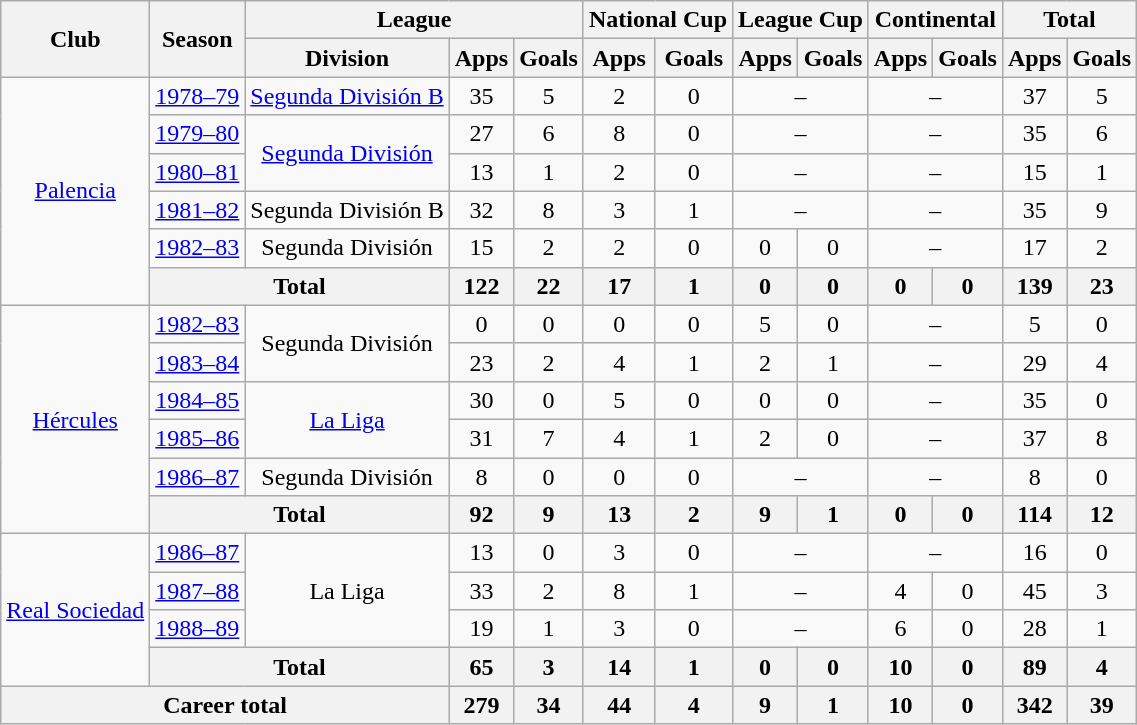<table class="wikitable" style="text-align:center">
<tr>
<th rowspan="2">Club</th>
<th rowspan="2">Season</th>
<th colspan="3">League</th>
<th colspan="2">National Cup</th>
<th colspan="2">League Cup</th>
<th colspan="2">Continental</th>
<th colspan="2">Total</th>
</tr>
<tr>
<th>Division</th>
<th>Apps</th>
<th>Goals</th>
<th>Apps</th>
<th>Goals</th>
<th>Apps</th>
<th>Goals</th>
<th>Apps</th>
<th>Goals</th>
<th>Apps</th>
<th>Goals</th>
</tr>
<tr>
<td rowspan="6"><a href='#'>Palencia</a></td>
<td><a href='#'>1978–79</a></td>
<td><a href='#'>Segunda División B</a></td>
<td>35</td>
<td>5</td>
<td>2</td>
<td>0</td>
<td colspan="2">–</td>
<td colspan="2">–</td>
<td>37</td>
<td>5</td>
</tr>
<tr>
<td><a href='#'>1979–80</a></td>
<td rowspan="2"><a href='#'>Segunda División</a></td>
<td>27</td>
<td>6</td>
<td>8</td>
<td>0</td>
<td colspan="2">–</td>
<td colspan="2">–</td>
<td>35</td>
<td>6</td>
</tr>
<tr>
<td><a href='#'>1980–81</a></td>
<td>13</td>
<td>1</td>
<td>2</td>
<td>0</td>
<td colspan="2">–</td>
<td colspan="2">–</td>
<td>15</td>
<td>1</td>
</tr>
<tr>
<td><a href='#'>1981–82</a></td>
<td>Segunda División B</td>
<td>32</td>
<td>8</td>
<td>3</td>
<td>1</td>
<td colspan="2">–</td>
<td colspan="2">–</td>
<td>35</td>
<td>9</td>
</tr>
<tr>
<td><a href='#'>1982–83</a></td>
<td>Segunda División</td>
<td>15</td>
<td>2</td>
<td>2</td>
<td>0</td>
<td>0</td>
<td>0</td>
<td colspan="2">–</td>
<td>17</td>
<td>2</td>
</tr>
<tr>
<th colspan="2">Total</th>
<th>122</th>
<th>22</th>
<th>17</th>
<th>1</th>
<th>0</th>
<th>0</th>
<th>0</th>
<th>0</th>
<th>139</th>
<th>23</th>
</tr>
<tr>
<td rowspan="6"><a href='#'>Hércules</a></td>
<td><a href='#'>1982–83</a></td>
<td rowspan="2">Segunda División</td>
<td>0</td>
<td>0</td>
<td>0</td>
<td>0</td>
<td>5</td>
<td>0</td>
<td colspan="2">–</td>
<td>5</td>
<td>0</td>
</tr>
<tr>
<td><a href='#'>1983–84</a></td>
<td>23</td>
<td>2</td>
<td>4</td>
<td>1</td>
<td>2</td>
<td>1</td>
<td colspan="2">–</td>
<td>29</td>
<td>4</td>
</tr>
<tr>
<td><a href='#'>1984–85</a></td>
<td rowspan="2"><a href='#'>La Liga</a></td>
<td>30</td>
<td>0</td>
<td>5</td>
<td>0</td>
<td>0</td>
<td>0</td>
<td colspan="2">–</td>
<td>35</td>
<td>0</td>
</tr>
<tr>
<td><a href='#'>1985–86</a></td>
<td>31</td>
<td>7</td>
<td>4</td>
<td>1</td>
<td>2</td>
<td>0</td>
<td colspan="2">–</td>
<td>37</td>
<td>8</td>
</tr>
<tr>
<td><a href='#'>1986–87</a></td>
<td>Segunda División</td>
<td>8</td>
<td>0</td>
<td>0</td>
<td>0</td>
<td colspan="2">–</td>
<td colspan="2">–</td>
<td>8</td>
<td>0</td>
</tr>
<tr>
<th colspan="2">Total</th>
<th>92</th>
<th>9</th>
<th>13</th>
<th>2</th>
<th>9</th>
<th>1</th>
<th>0</th>
<th>0</th>
<th>114</th>
<th>12</th>
</tr>
<tr>
<td rowspan="4"><a href='#'>Real Sociedad</a></td>
<td><a href='#'>1986–87</a></td>
<td rowspan="3">La Liga</td>
<td>13</td>
<td>0</td>
<td>3</td>
<td>0</td>
<td colspan="2">–</td>
<td colspan="2">–</td>
<td>16</td>
<td>0</td>
</tr>
<tr>
<td><a href='#'>1987–88</a></td>
<td>33</td>
<td>2</td>
<td>8</td>
<td>1</td>
<td colspan="2">–</td>
<td>4</td>
<td>0</td>
<td>45</td>
<td>3</td>
</tr>
<tr>
<td><a href='#'>1988–89</a></td>
<td>19</td>
<td>1</td>
<td>3</td>
<td>0</td>
<td colspan="2">–</td>
<td>6</td>
<td>0</td>
<td>28</td>
<td>1</td>
</tr>
<tr>
<th colspan="2">Total</th>
<th>65</th>
<th>3</th>
<th>14</th>
<th>1</th>
<th>0</th>
<th>0</th>
<th>10</th>
<th>0</th>
<th>89</th>
<th>4</th>
</tr>
<tr>
<th colspan="3">Career total</th>
<th>279</th>
<th>34</th>
<th>44</th>
<th>4</th>
<th>9</th>
<th>1</th>
<th>10</th>
<th>0</th>
<th>342</th>
<th>39</th>
</tr>
</table>
